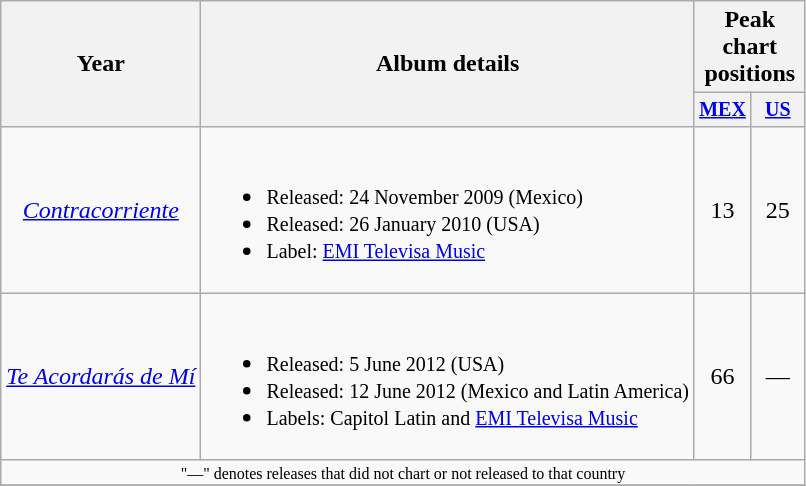<table class="wikitable" style="text-align:center;">
<tr>
<th rowspan="2">Year</th>
<th rowspan="2">Album details</th>
<th colspan="6">Peak chart positions</th>
</tr>
<tr style="font-size:smaller">
<th width="30"><a href='#'>MEX</a></th>
<th width="30"><a href='#'>US</a></th>
</tr>
<tr>
<td><em><a href='#'>Contracorriente</a></em></td>
<td align="left"><br><ul><li><small>Released: 24 November 2009 (Mexico)</small></li><li><small>Released: 26 January 2010 (USA)</small></li><li><small>Label: <a href='#'>EMI Televisa Music</a> </small></li></ul></td>
<td>13</td>
<td>25</td>
</tr>
<tr>
<td><em><a href='#'>Te Acordarás de Mí</a></em></td>
<td align="left"><br><ul><li><small>Released: 5 June 2012 (USA)</small></li><li><small>Released: 12 June 2012 (Mexico and Latin America)</small></li><li><small>Labels: Capitol Latin and <a href='#'>EMI Televisa Music</a> </small></li></ul></td>
<td>66</td>
<td>—</td>
</tr>
<tr>
<td colspan="9" style="font-size:8pt">"—" denotes releases that did not chart or not released to that country</td>
</tr>
<tr>
</tr>
</table>
